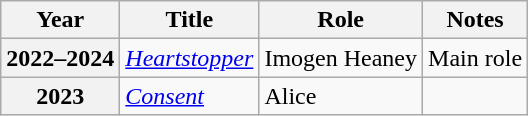<table class="wikitable plainrowheaders sortable">
<tr>
<th scope="col">Year</th>
<th scope="col">Title</th>
<th scope="col" class="unsortable">Role</th>
<th scope="col" class="unsortable">Notes</th>
</tr>
<tr>
<th scope="row">2022–2024</th>
<td><em><a href='#'>Heartstopper</a></em></td>
<td>Imogen Heaney</td>
<td>Main role</td>
</tr>
<tr>
<th scope="row">2023</th>
<td><em><a href='#'>Consent</a></em></td>
<td>Alice</td>
<td></td>
</tr>
</table>
